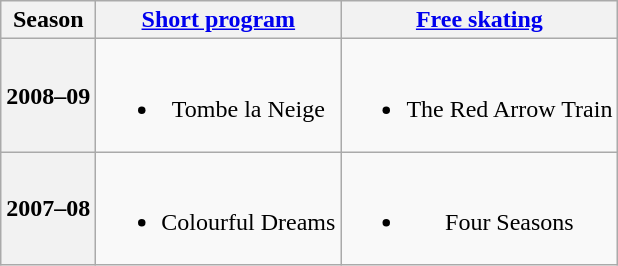<table class=wikitable style=text-align:center>
<tr>
<th>Season</th>
<th><a href='#'>Short program</a></th>
<th><a href='#'>Free skating</a></th>
</tr>
<tr>
<th>2008–09 <br> </th>
<td><br><ul><li>Tombe la Neige <br></li></ul></td>
<td><br><ul><li>The Red Arrow Train <br></li></ul></td>
</tr>
<tr>
<th>2007–08 <br> </th>
<td><br><ul><li>Colourful Dreams <br></li></ul></td>
<td><br><ul><li>Four Seasons <br></li></ul></td>
</tr>
</table>
